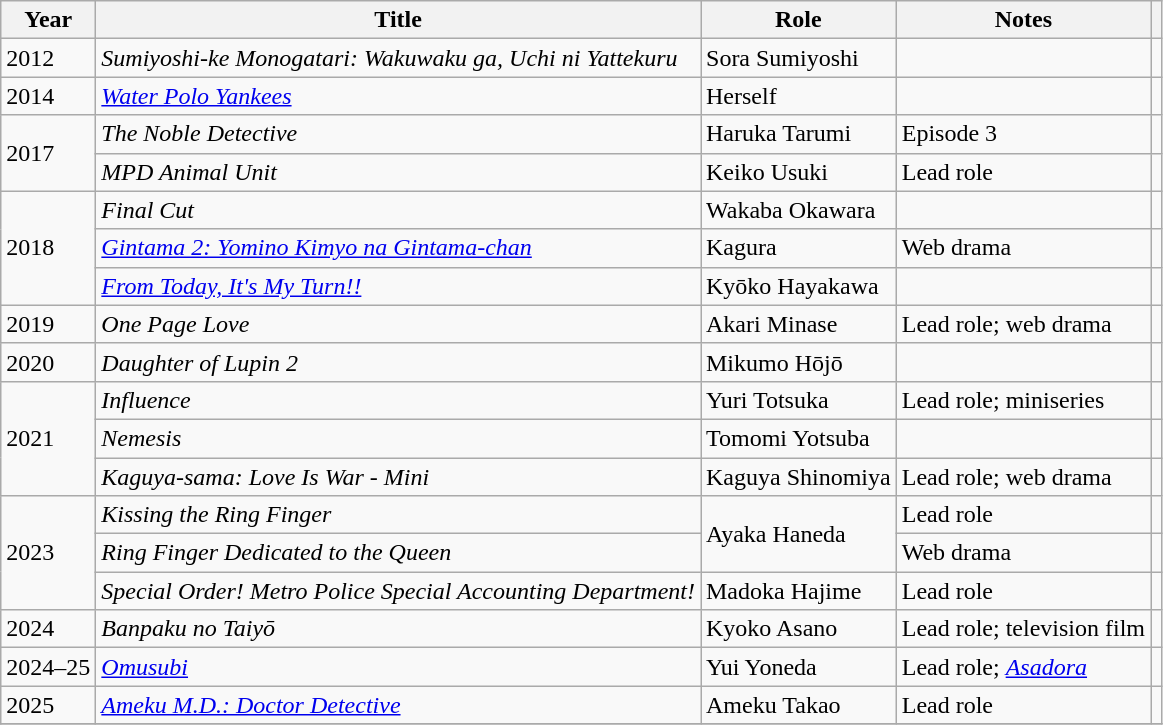<table class="wikitable sortable">
<tr>
<th>Year</th>
<th>Title</th>
<th>Role</th>
<th class="unsortable">Notes</th>
<th class="unsortable"></th>
</tr>
<tr>
<td>2012</td>
<td><em>Sumiyoshi-ke Monogatari: Wakuwaku ga, Uchi ni Yattekuru</em></td>
<td>Sora Sumiyoshi</td>
<td></td>
<td></td>
</tr>
<tr>
<td>2014</td>
<td><em><a href='#'>Water Polo Yankees</a></em></td>
<td>Herself</td>
<td></td>
<td></td>
</tr>
<tr>
<td rowspan="2">2017</td>
<td><em>The Noble Detective</em></td>
<td>Haruka Tarumi</td>
<td>Episode 3</td>
<td></td>
</tr>
<tr>
<td><em>MPD Animal Unit</em></td>
<td>Keiko Usuki</td>
<td>Lead role</td>
<td></td>
</tr>
<tr>
<td rowspan="3">2018</td>
<td><em>Final Cut</em></td>
<td>Wakaba Okawara</td>
<td></td>
<td></td>
</tr>
<tr>
<td><em><a href='#'>Gintama 2: Yomino Kimyo na Gintama-chan</a></em></td>
<td>Kagura</td>
<td>Web drama</td>
<td></td>
</tr>
<tr>
<td><em><a href='#'>From Today, It's My Turn!!</a></em></td>
<td>Kyōko Hayakawa</td>
<td></td>
<td></td>
</tr>
<tr>
<td>2019</td>
<td><em>One Page Love</em></td>
<td>Akari Minase</td>
<td>Lead role; web drama</td>
<td></td>
</tr>
<tr>
<td>2020</td>
<td><em>Daughter of Lupin 2</em></td>
<td>Mikumo Hōjō</td>
<td></td>
<td></td>
</tr>
<tr>
<td rowspan="3">2021</td>
<td><em>Influence</em></td>
<td>Yuri Totsuka</td>
<td>Lead role; miniseries</td>
<td></td>
</tr>
<tr>
<td><em>Nemesis</em></td>
<td>Tomomi Yotsuba</td>
<td></td>
<td></td>
</tr>
<tr>
<td><em>Kaguya-sama: Love Is War	- Mini</em></td>
<td>Kaguya Shinomiya</td>
<td>Lead role; web drama</td>
<td></td>
</tr>
<tr>
<td rowspan="3">2023</td>
<td><em>Kissing the Ring Finger</em></td>
<td rowspan="2">Ayaka Haneda</td>
<td>Lead role</td>
<td></td>
</tr>
<tr>
<td><em>Ring Finger Dedicated to the Queen</em></td>
<td>Web drama</td>
<td></td>
</tr>
<tr>
<td><em>Special Order! Metro Police Special Accounting Department!</em></td>
<td>Madoka Hajime</td>
<td>Lead role</td>
<td></td>
</tr>
<tr>
<td>2024</td>
<td><em>Banpaku no Taiyō</em></td>
<td>Kyoko Asano</td>
<td>Lead role; television film</td>
<td></td>
</tr>
<tr>
<td>2024–25</td>
<td><em><a href='#'>Omusubi</a></em></td>
<td>Yui Yoneda</td>
<td>Lead role; <em><a href='#'>Asadora</a></em></td>
<td></td>
</tr>
<tr>
<td>2025</td>
<td><em><a href='#'>Ameku M.D.: Doctor Detective</a></em></td>
<td>Ameku Takao</td>
<td>Lead role</td>
<td></td>
</tr>
<tr>
</tr>
</table>
